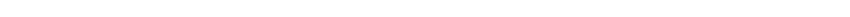<table style="width:88%; text-align:center;">
<tr style="color:white;">
<td style="background:"><strong>2</strong></td>
<td style="background:"><strong>30</strong></td>
</tr>
</table>
